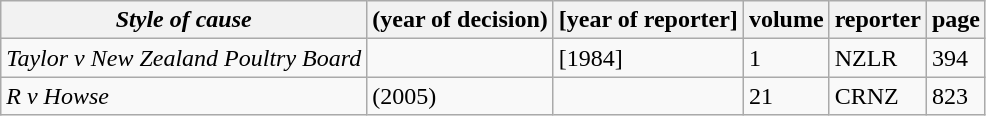<table class="wikitable">
<tr>
<th><em>Style of cause</em></th>
<th>(year of decision)</th>
<th>[year of reporter]</th>
<th>volume</th>
<th>reporter</th>
<th>page</th>
</tr>
<tr valign="top">
<td><em>Taylor v New Zealand Poultry Board</em></td>
<td></td>
<td>[1984]</td>
<td>1</td>
<td>NZLR</td>
<td>394</td>
</tr>
<tr valign="top">
<td><em>R v Howse</em></td>
<td>(2005)</td>
<td></td>
<td>21</td>
<td>CRNZ</td>
<td>823</td>
</tr>
</table>
